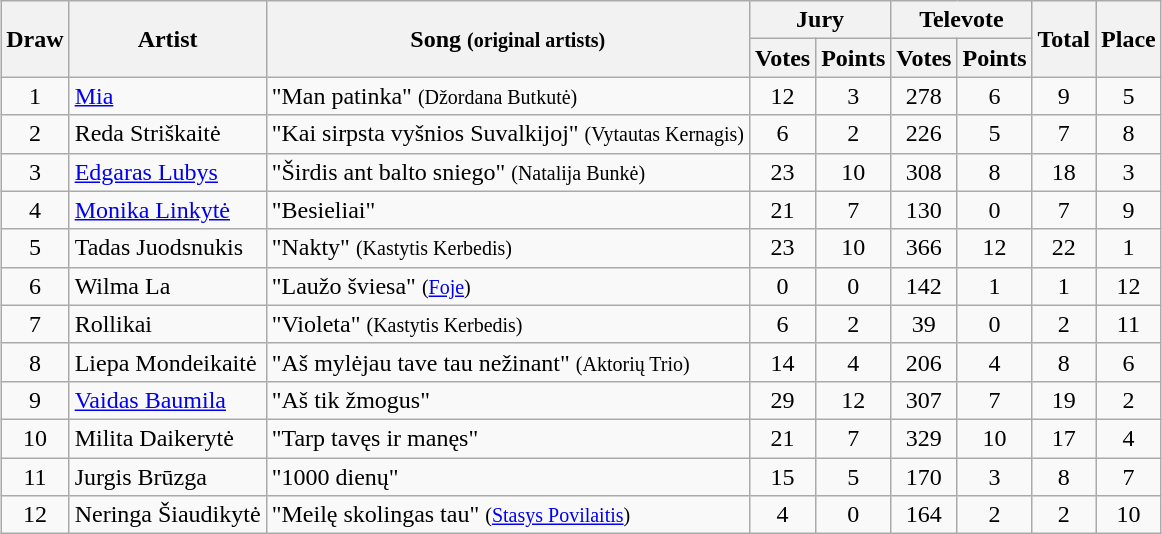<table class="sortable wikitable" style="margin: 1em auto 1em auto; text-align:center;">
<tr>
<th rowspan="2">Draw</th>
<th rowspan="2">Artist</th>
<th rowspan="2">Song <small>(original artists)</small></th>
<th colspan="2">Jury</th>
<th colspan="2">Televote</th>
<th rowspan="2">Total</th>
<th rowspan="2">Place</th>
</tr>
<tr>
<th>Votes</th>
<th>Points</th>
<th>Votes</th>
<th>Points</th>
</tr>
<tr>
<td>1</td>
<td align="left"><a href='#'>Mia</a></td>
<td align="left">"Man patinka" <small>(Džordana Butkutė)</small></td>
<td>12</td>
<td>3</td>
<td>278</td>
<td>6</td>
<td>9</td>
<td>5</td>
</tr>
<tr>
<td>2</td>
<td align="left">Reda Striškaitė</td>
<td align="left">"Kai sirpsta vyšnios Suvalkijoj" <small>(Vytautas Kernagis)</small></td>
<td>6</td>
<td>2</td>
<td>226</td>
<td>5</td>
<td>7</td>
<td>8</td>
</tr>
<tr>
<td>3</td>
<td align="left"><a href='#'>Edgaras Lubys</a></td>
<td align="left">"Širdis ant balto sniego" <small>(Natalija Bunkė)</small></td>
<td>23</td>
<td>10</td>
<td>308</td>
<td>8</td>
<td>18</td>
<td>3</td>
</tr>
<tr>
<td>4</td>
<td align="left"><a href='#'>Monika Linkytė</a></td>
<td align="left">"Besieliai"</td>
<td>21</td>
<td>7</td>
<td>130</td>
<td>0</td>
<td>7</td>
<td>9</td>
</tr>
<tr>
<td>5</td>
<td align="left">Tadas Juodsnukis</td>
<td align="left">"Nakty" <small>(Kastytis Kerbedis)</small></td>
<td>23</td>
<td>10</td>
<td>366</td>
<td>12</td>
<td>22</td>
<td>1</td>
</tr>
<tr>
<td>6</td>
<td align="left">Wilma La</td>
<td align="left">"Laužo šviesa" <small>(<a href='#'>Foje</a>)</small></td>
<td>0</td>
<td>0</td>
<td>142</td>
<td>1</td>
<td>1</td>
<td>12</td>
</tr>
<tr>
<td>7</td>
<td align="left">Rollikai</td>
<td align="left">"Violeta" <small>(Kastytis Kerbedis)</small></td>
<td>6</td>
<td>2</td>
<td>39</td>
<td>0</td>
<td>2</td>
<td>11</td>
</tr>
<tr>
<td>8</td>
<td align="left">Liepa Mondeikaitė</td>
<td align="left">"Aš mylėjau tave tau nežinant" <small>(Aktorių Trio)</small></td>
<td>14</td>
<td>4</td>
<td>206</td>
<td>4</td>
<td>8</td>
<td>6</td>
</tr>
<tr>
<td>9</td>
<td align="left"><a href='#'>Vaidas Baumila</a></td>
<td align="left">"Aš tik žmogus"</td>
<td>29</td>
<td>12</td>
<td>307</td>
<td>7</td>
<td>19</td>
<td>2</td>
</tr>
<tr>
<td>10</td>
<td align="left">Milita Daikerytė</td>
<td align="left">"Tarp tavęs ir manęs"</td>
<td>21</td>
<td>7</td>
<td>329</td>
<td>10</td>
<td>17</td>
<td>4</td>
</tr>
<tr>
<td>11</td>
<td align="left">Jurgis Brūzga</td>
<td align="left">"1000 dienų"</td>
<td>15</td>
<td>5</td>
<td>170</td>
<td>3</td>
<td>8</td>
<td>7</td>
</tr>
<tr>
<td>12</td>
<td align="left">Neringa Šiaudikytė</td>
<td align="left">"Meilę skolingas tau" <small>(<a href='#'>Stasys Povilaitis</a>)</small></td>
<td>4</td>
<td>0</td>
<td>164</td>
<td>2</td>
<td>2</td>
<td>10</td>
</tr>
</table>
